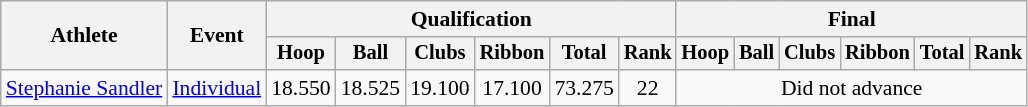<table class=wikitable style="font-size:90%">
<tr>
<th rowspan="2">Athlete</th>
<th rowspan="2">Event</th>
<th colspan=6>Qualification</th>
<th colspan=6>Final</th>
</tr>
<tr style="font-size:95%">
<th>Hoop</th>
<th>Ball</th>
<th>Clubs</th>
<th>Ribbon</th>
<th>Total</th>
<th>Rank</th>
<th>Hoop</th>
<th>Ball</th>
<th>Clubs</th>
<th>Ribbon</th>
<th>Total</th>
<th>Rank</th>
</tr>
<tr align=center>
<td align=left><a href='#'>Stephanie Sandler</a></td>
<td align=left><a href='#'>Individual</a></td>
<td>18.550</td>
<td>18.525</td>
<td>19.100</td>
<td>17.100</td>
<td>73.275</td>
<td>22</td>
<td colspan=6>Did not advance</td>
</tr>
</table>
